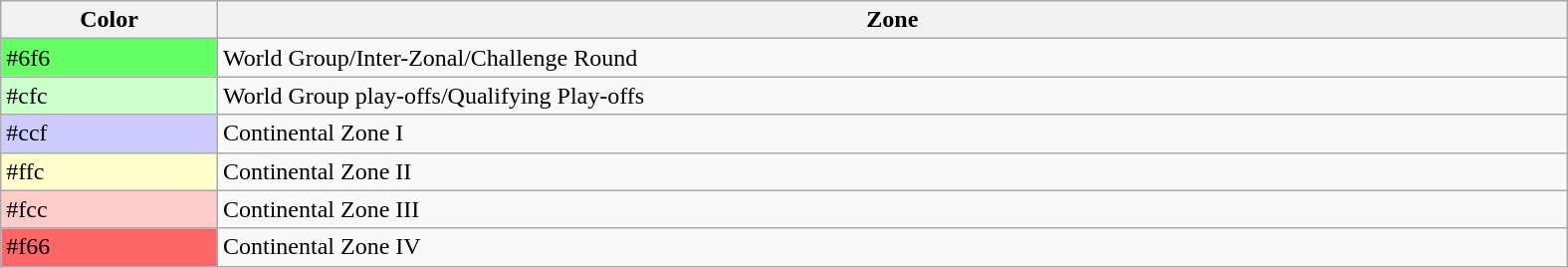<table class="wikitable collapsible collapsed" width="1050">
<tr>
<th>Color</th>
<th>Zone</th>
</tr>
<tr>
<td style="background-color: #6f6">#6f6</td>
<td>World Group/Inter-Zonal/Challenge Round</td>
</tr>
<tr>
<td style="background-color: #cfc">#cfc</td>
<td>World Group play-offs/Qualifying Play-offs</td>
</tr>
<tr>
<td style="background-color: #ccf">#ccf</td>
<td>Continental Zone I</td>
</tr>
<tr>
<td style="background-color: #ffc">#ffc</td>
<td>Continental Zone II</td>
</tr>
<tr>
<td style="background-color: #fcc">#fcc</td>
<td>Continental Zone III</td>
</tr>
<tr>
<td style="background-color: #f66">#f66</td>
<td>Continental Zone IV</td>
</tr>
</table>
